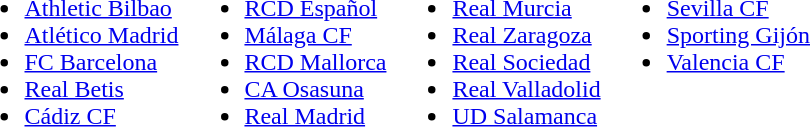<table>
<tr style="vertical-align: top;">
<td><br><ul><li><a href='#'>Athletic Bilbao</a></li><li><a href='#'>Atlético Madrid</a></li><li><a href='#'>FC Barcelona</a></li><li><a href='#'>Real Betis</a></li><li><a href='#'>Cádiz CF</a></li></ul></td>
<td><br><ul><li><a href='#'>RCD Español</a></li><li><a href='#'>Málaga CF</a></li><li><a href='#'>RCD Mallorca</a></li><li><a href='#'>CA Osasuna</a></li><li><a href='#'>Real Madrid</a></li></ul></td>
<td><br><ul><li><a href='#'>Real Murcia</a></li><li><a href='#'>Real Zaragoza</a></li><li><a href='#'>Real Sociedad</a></li><li><a href='#'>Real Valladolid</a></li><li><a href='#'>UD Salamanca</a></li></ul></td>
<td><br><ul><li><a href='#'>Sevilla CF</a></li><li><a href='#'>Sporting Gijón</a></li><li><a href='#'>Valencia CF</a></li></ul></td>
</tr>
</table>
